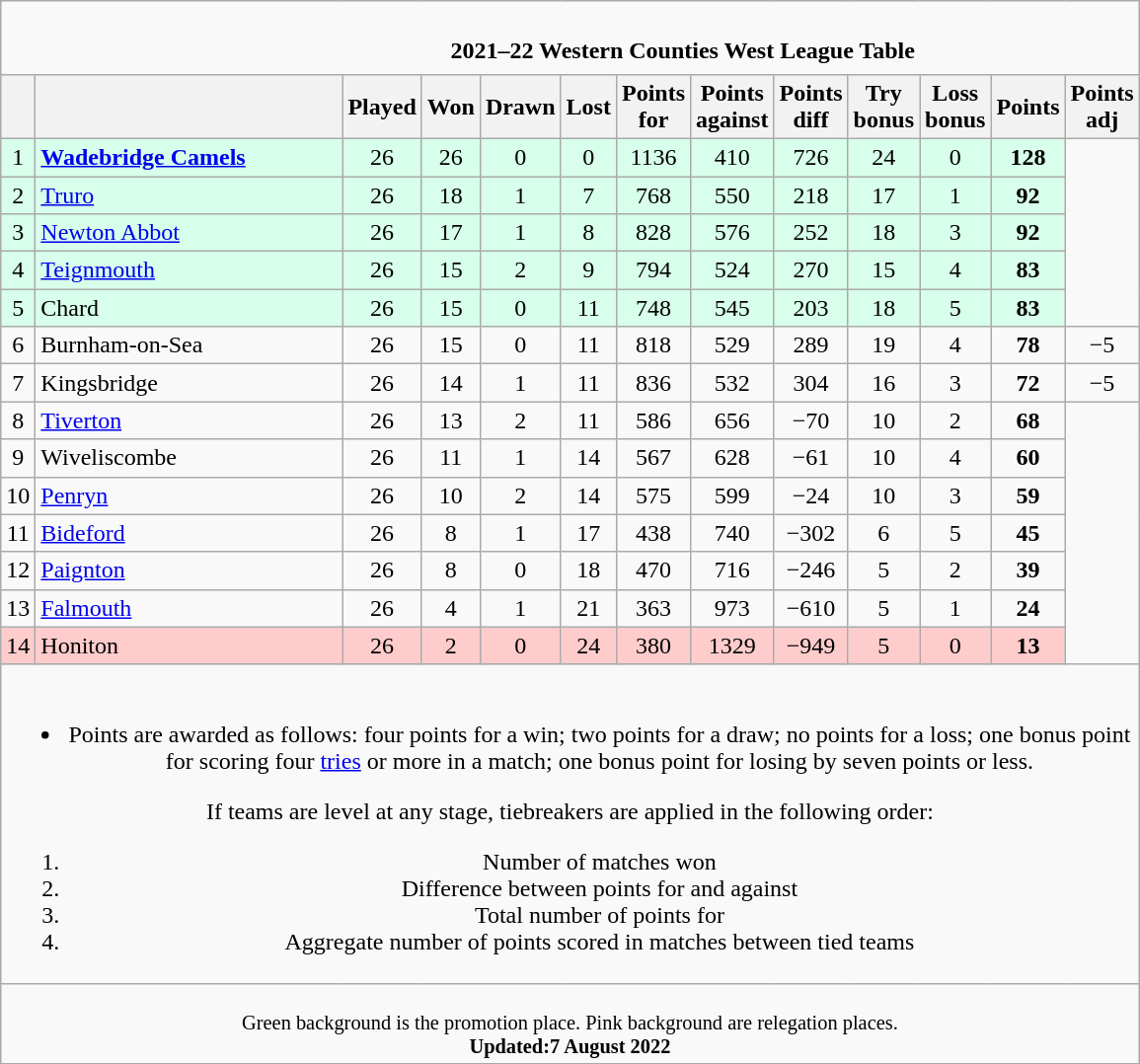<table class="wikitable" style="text-align: center;">
<tr>
<td colspan="15" cellpadding="0" cellspacing="0"><br><table border="0" width="100%" cellpadding="0" cellspacing="0">
<tr>
<td width=20% style="border:0px"></td>
<td style="border:0px"><strong> 2021–22 Western Counties West League Table</strong></td>
</tr>
</table>
</td>
</tr>
<tr>
<th bgcolor="#efefef" width="10"></th>
<th bgcolor="#efefef" width="200"></th>
<th bgcolor="#efefef" width="20">Played</th>
<th bgcolor="#efefef" width="20">Won</th>
<th bgcolor="#efefef" width="20">Drawn</th>
<th bgcolor="#efefef" width="20">Lost</th>
<th bgcolor="#efefef" width="20">Points for</th>
<th bgcolor="#efefef" width="20">Points against</th>
<th bgcolor="#efefef" width="20">Points diff</th>
<th bgcolor="#efefef" width="20">Try bonus</th>
<th bgcolor="#efefef" width="20">Loss bonus</th>
<th bgcolor="#efefef" width="20">Points</th>
<th bgcolor="#efefef" width="20">Points adj</th>
</tr>
<tr bgcolor=#d8ffeb align=center>
<td>1</td>
<td align=left><strong><a href='#'>Wadebridge Camels</a></strong></td>
<td>26</td>
<td>26</td>
<td>0</td>
<td>0</td>
<td>1136</td>
<td>410</td>
<td>726</td>
<td>24</td>
<td>0</td>
<td><strong>128</strong></td>
</tr>
<tr bgcolor=#d8ffeb align=center>
<td>2</td>
<td align=left><a href='#'>Truro</a></td>
<td>26</td>
<td>18</td>
<td>1</td>
<td>7</td>
<td>768</td>
<td>550</td>
<td>218</td>
<td>17</td>
<td>1</td>
<td><strong>92</strong></td>
</tr>
<tr bgcolor=#d8ffeb align=center>
<td>3</td>
<td align=left><a href='#'>Newton Abbot</a></td>
<td>26</td>
<td>17</td>
<td>1</td>
<td>8</td>
<td>828</td>
<td>576</td>
<td>252</td>
<td>18</td>
<td>3</td>
<td><strong>92</strong></td>
</tr>
<tr bgcolor=#d8ffeb align=center>
<td>4</td>
<td align=left><a href='#'>Teignmouth</a></td>
<td>26</td>
<td>15</td>
<td>2</td>
<td>9</td>
<td>794</td>
<td>524</td>
<td>270</td>
<td>15</td>
<td>4</td>
<td><strong>83</strong></td>
</tr>
<tr bgcolor=#d8ffeb align=center>
<td>5</td>
<td align=left>Chard</td>
<td>26</td>
<td>15</td>
<td>0</td>
<td>11</td>
<td>748</td>
<td>545</td>
<td>203</td>
<td>18</td>
<td>5</td>
<td><strong>83</strong></td>
</tr>
<tr>
<td>6</td>
<td align=left>Burnham-on-Sea</td>
<td>26</td>
<td>15</td>
<td>0</td>
<td>11</td>
<td>818</td>
<td>529</td>
<td>289</td>
<td>19</td>
<td>4</td>
<td><strong>78</strong></td>
<td>−5</td>
</tr>
<tr>
<td>7</td>
<td align=left>Kingsbridge</td>
<td>26</td>
<td>14</td>
<td>1</td>
<td>11</td>
<td>836</td>
<td>532</td>
<td>304</td>
<td>16</td>
<td>3</td>
<td><strong>72</strong></td>
<td>−5</td>
</tr>
<tr>
<td>8</td>
<td align=left><a href='#'>Tiverton</a></td>
<td>26</td>
<td>13</td>
<td>2</td>
<td>11</td>
<td>586</td>
<td>656</td>
<td>−70</td>
<td>10</td>
<td>2</td>
<td><strong>68</strong></td>
</tr>
<tr>
<td>9</td>
<td align=left>Wiveliscombe</td>
<td>26</td>
<td>11</td>
<td>1</td>
<td>14</td>
<td>567</td>
<td>628</td>
<td>−61</td>
<td>10</td>
<td>4</td>
<td><strong>60</strong></td>
</tr>
<tr>
<td>10</td>
<td align=left><a href='#'>Penryn</a></td>
<td>26</td>
<td>10</td>
<td>2</td>
<td>14</td>
<td>575</td>
<td>599</td>
<td>−24</td>
<td>10</td>
<td>3</td>
<td><strong>59</strong></td>
</tr>
<tr>
<td>11</td>
<td align=left><a href='#'>Bideford</a></td>
<td>26</td>
<td>8</td>
<td>1</td>
<td>17</td>
<td>438</td>
<td>740</td>
<td>−302</td>
<td>6</td>
<td>5</td>
<td><strong>45</strong></td>
</tr>
<tr>
<td>12</td>
<td align=left><a href='#'>Paignton</a></td>
<td>26</td>
<td>8</td>
<td>0</td>
<td>18</td>
<td>470</td>
<td>716</td>
<td>−246</td>
<td>5</td>
<td>2</td>
<td><strong>39</strong></td>
</tr>
<tr>
<td>13</td>
<td align=left><a href='#'>Falmouth</a></td>
<td>26</td>
<td>4</td>
<td>1</td>
<td>21</td>
<td>363</td>
<td>973</td>
<td>−610</td>
<td>5</td>
<td>1</td>
<td><strong>24</strong></td>
</tr>
<tr bgcolor=#ffcccc>
<td>14</td>
<td align=left>Honiton</td>
<td>26</td>
<td>2</td>
<td>0</td>
<td>24</td>
<td>380</td>
<td>1329</td>
<td>−949</td>
<td>5</td>
<td>0</td>
<td><strong>13</strong></td>
</tr>
<tr>
<td colspan="15"><br><ul><li>Points are awarded as follows: four points for a win; two points for a draw; no points for a loss; one bonus point for scoring four <a href='#'>tries</a> or more in a match; one bonus point for losing by seven points or less.</li></ul>If teams are level at any stage, tiebreakers are applied in the following order:<ol><li>Number of matches won</li><li>Difference between points for and against</li><li>Total number of points for</li><li>Aggregate number of points scored in matches between tied teams</li></ol></td>
</tr>
<tr |align=left|>
<td colspan="15" style="border:0px;font-size:85%;"><br><span>Green background</span> is the promotion place.

<span>Pink background</span> are relegation places. <br>
<strong>Updated:7 August 2022</strong></td>
</tr>
<tr |align=left|>
</tr>
</table>
